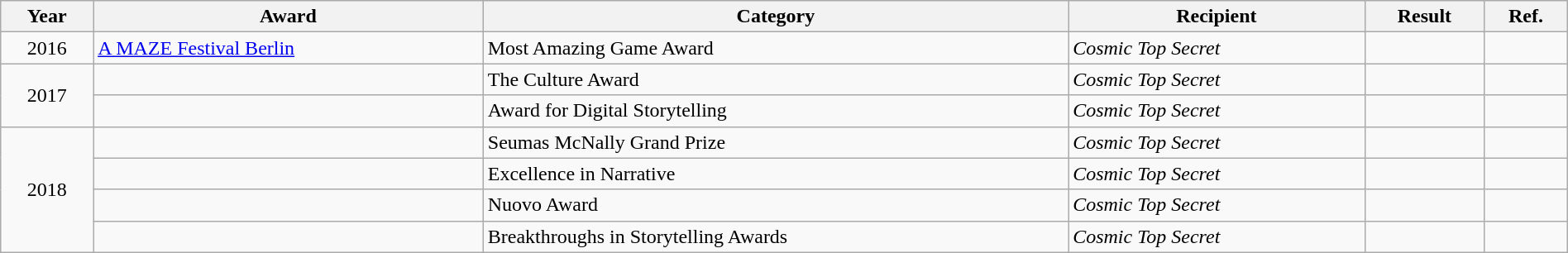<table class="wikitable" style="width:100%;">
<tr>
<th>Year</th>
<th>Award</th>
<th>Category</th>
<th>Recipient</th>
<th>Result</th>
<th class="unsortable">Ref.</th>
</tr>
<tr>
<td rowspan="1" align="center">2016</td>
<td rowspan="1"><a href='#'>A MAZE Festival Berlin</a></td>
<td>Most Amazing Game Award</td>
<td><em>Cosmic Top Secret</em></td>
<td></td>
<td style="text-align:center;"></td>
</tr>
<tr>
<td rowspan="2" align="center">2017</td>
<td rowspan="1"></td>
<td>The Culture Award</td>
<td><em>Cosmic Top Secret</em></td>
<td></td>
<td style="text-align:center;"></td>
</tr>
<tr>
<td rowspan="1"> </td>
<td>Award for Digital Storytelling</td>
<td><em>Cosmic Top Secret</em></td>
<td></td>
<td style="text-align:center;"></td>
</tr>
<tr>
<td rowspan="4" align="center">2018</td>
<td rowspan="1"></td>
<td>Seumas McNally Grand Prize</td>
<td><em>Cosmic Top Secret</em></td>
<td></td>
<td style="text-align:center;"></td>
</tr>
<tr>
<td rowspan="1"></td>
<td>Excellence in Narrative</td>
<td><em>Cosmic Top Secret</em></td>
<td></td>
<td style="text-align:center;"></td>
</tr>
<tr>
<td rowspan="1"></td>
<td>Nuovo Award</td>
<td><em>Cosmic Top Secret</em></td>
<td></td>
<td style="text-align:center;"></td>
</tr>
<tr>
<td rowspan="1"></td>
<td>Breakthroughs in Storytelling Awards</td>
<td><em>Cosmic Top Secret</em></td>
<td></td>
<td style="text-align:center;"></td>
</tr>
</table>
